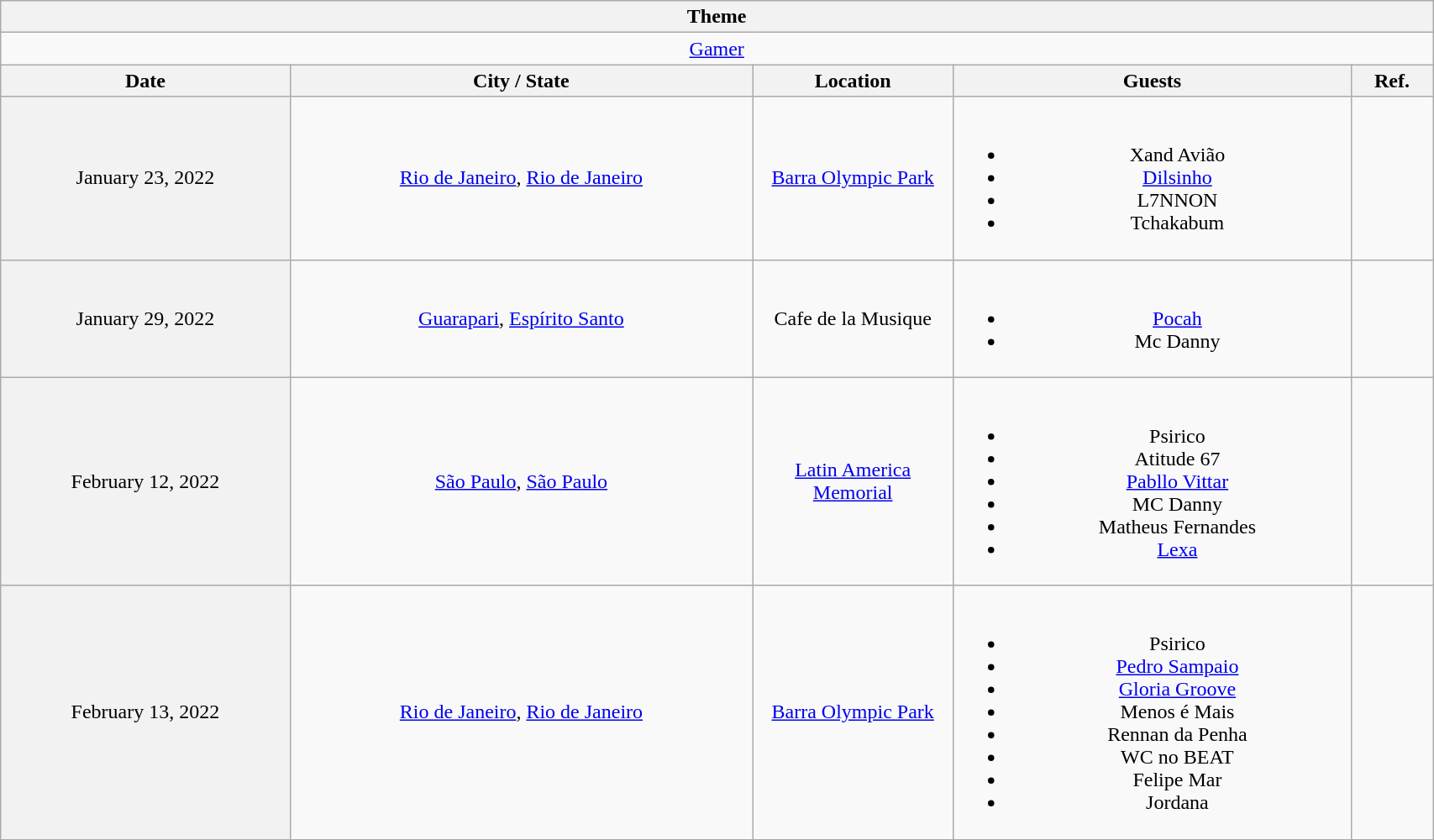<table class="wikitable plainrowheaders" style="text-align:center;" width="90%">
<tr>
<th colspan="5">Theme</th>
</tr>
<tr>
<td colspan="5"><a href='#'>Gamer</a></td>
</tr>
<tr>
<th scope="col">Date</th>
<th scope="col">City / State</th>
<th scope="col" width="14%">Location</th>
<th scope="col">Guests</th>
<th>Ref.</th>
</tr>
<tr>
<td scope="row" style="background-color: #f2f2f2;">January 23, 2022</td>
<td><a href='#'>Rio de Janeiro</a>, <a href='#'>Rio de Janeiro</a></td>
<td><a href='#'>Barra Olympic Park</a></td>
<td><br><ul><li>Xand Avião</li><li><a href='#'>Dilsinho</a></li><li>L7NNON</li><li>Tchakabum</li></ul></td>
<td></td>
</tr>
<tr>
<td scope="row" style="background-color: #f2f2f2;">January 29, 2022</td>
<td><a href='#'>Guarapari</a>, <a href='#'>Espírito Santo</a></td>
<td>Cafe de la Musique</td>
<td><br><ul><li><a href='#'>Pocah</a></li><li>Mc Danny</li></ul></td>
<td></td>
</tr>
<tr>
<td scope="row" style="background-color: #f2f2f2;">February 12, 2022</td>
<td><a href='#'>São Paulo</a>, <a href='#'>São Paulo</a></td>
<td><a href='#'>Latin America Memorial</a></td>
<td><br><ul><li>Psirico</li><li>Atitude 67</li><li><a href='#'>Pabllo Vittar</a></li><li>MC Danny</li><li>Matheus Fernandes</li><li><a href='#'>Lexa</a></li></ul></td>
<td></td>
</tr>
<tr>
<td scope="row" style="background-color: #f2f2f2;">February 13, 2022</td>
<td><a href='#'>Rio de Janeiro</a>, <a href='#'>Rio de Janeiro</a></td>
<td><a href='#'>Barra Olympic Park</a></td>
<td><br><ul><li>Psirico</li><li><a href='#'>Pedro Sampaio</a></li><li><a href='#'>Gloria Groove</a></li><li>Menos é Mais</li><li>Rennan da Penha</li><li>WC no BEAT</li><li>Felipe Mar</li><li>Jordana</li></ul></td>
<td></td>
</tr>
<tr>
</tr>
</table>
